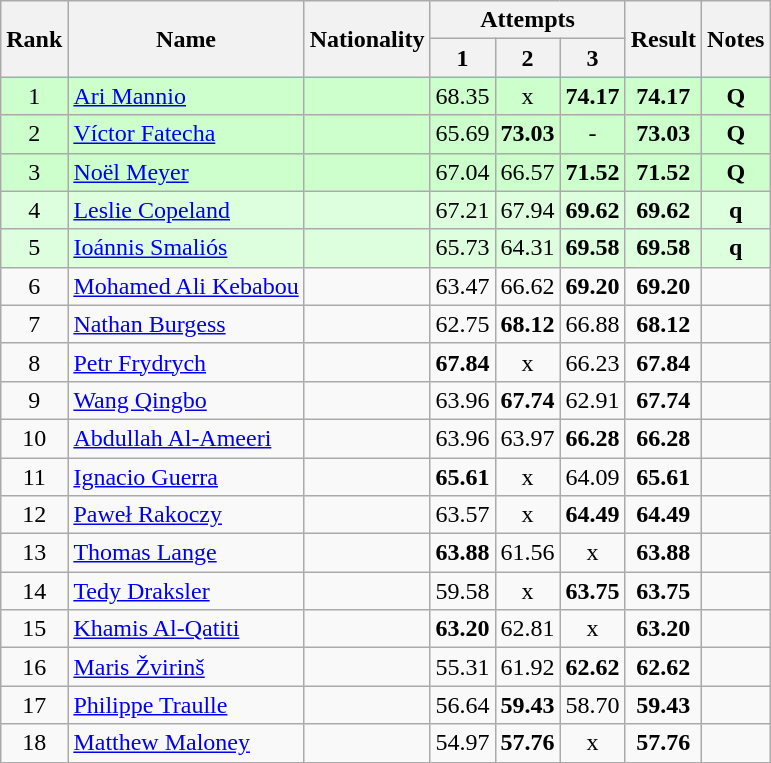<table class="wikitable sortable" style="text-align:center">
<tr>
<th rowspan=2>Rank</th>
<th rowspan=2>Name</th>
<th rowspan=2>Nationality</th>
<th colspan=3>Attempts</th>
<th rowspan=2>Result</th>
<th rowspan=2>Notes</th>
</tr>
<tr>
<th>1</th>
<th>2</th>
<th>3</th>
</tr>
<tr bgcolor=ccffcc>
<td>1</td>
<td align=left><a href='#'>Ari Mannio</a></td>
<td align=left></td>
<td>68.35</td>
<td>x</td>
<td><strong>74.17</strong></td>
<td><strong>74.17</strong></td>
<td><strong>Q</strong></td>
</tr>
<tr bgcolor=ccffcc>
<td>2</td>
<td align=left><a href='#'>Víctor Fatecha</a></td>
<td align=left></td>
<td>65.69</td>
<td><strong>73.03</strong></td>
<td>-</td>
<td><strong>73.03</strong></td>
<td><strong>Q</strong></td>
</tr>
<tr bgcolor=ccffcc>
<td>3</td>
<td align=left><a href='#'>Noël Meyer</a></td>
<td align=left></td>
<td>67.04</td>
<td>66.57</td>
<td><strong>71.52</strong></td>
<td><strong>71.52</strong></td>
<td><strong>Q</strong></td>
</tr>
<tr bgcolor=ddffdd>
<td>4</td>
<td align=left><a href='#'>Leslie Copeland</a></td>
<td align=left></td>
<td>67.21</td>
<td>67.94</td>
<td><strong>69.62</strong></td>
<td><strong>69.62</strong></td>
<td><strong>q</strong></td>
</tr>
<tr bgcolor=ddffdd>
<td>5</td>
<td align=left><a href='#'>Ioánnis Smaliós</a></td>
<td align=left></td>
<td>65.73</td>
<td>64.31</td>
<td><strong>69.58</strong></td>
<td><strong>69.58</strong></td>
<td><strong>q</strong></td>
</tr>
<tr>
<td>6</td>
<td align=left><a href='#'>Mohamed Ali Kebabou</a></td>
<td align=left></td>
<td>63.47</td>
<td>66.62</td>
<td><strong>69.20</strong></td>
<td><strong>69.20</strong></td>
<td></td>
</tr>
<tr>
<td>7</td>
<td align=left><a href='#'>Nathan Burgess</a></td>
<td align=left></td>
<td>62.75</td>
<td><strong>68.12</strong></td>
<td>66.88</td>
<td><strong>68.12</strong></td>
<td></td>
</tr>
<tr>
<td>8</td>
<td align=left><a href='#'>Petr Frydrych</a></td>
<td align=left></td>
<td><strong>67.84</strong></td>
<td>x</td>
<td>66.23</td>
<td><strong>67.84</strong></td>
<td></td>
</tr>
<tr>
<td>9</td>
<td align=left><a href='#'>Wang Qingbo</a></td>
<td align=left></td>
<td>63.96</td>
<td><strong>67.74</strong></td>
<td>62.91</td>
<td><strong>67.74</strong></td>
<td></td>
</tr>
<tr>
<td>10</td>
<td align=left><a href='#'>Abdullah Al-Ameeri</a></td>
<td align=left></td>
<td>63.96</td>
<td>63.97</td>
<td><strong>66.28</strong></td>
<td><strong>66.28</strong></td>
<td></td>
</tr>
<tr>
<td>11</td>
<td align=left><a href='#'>Ignacio Guerra</a></td>
<td align=left></td>
<td><strong>65.61</strong></td>
<td>x</td>
<td>64.09</td>
<td><strong>65.61</strong></td>
<td></td>
</tr>
<tr>
<td>12</td>
<td align=left><a href='#'>Paweł Rakoczy</a></td>
<td align=left></td>
<td>63.57</td>
<td>x</td>
<td><strong>64.49</strong></td>
<td><strong>64.49</strong></td>
<td></td>
</tr>
<tr>
<td>13</td>
<td align=left><a href='#'>Thomas Lange</a></td>
<td align=left></td>
<td><strong>63.88</strong></td>
<td>61.56</td>
<td>x</td>
<td><strong>63.88</strong></td>
<td></td>
</tr>
<tr>
<td>14</td>
<td align=left><a href='#'>Tedy Draksler</a></td>
<td align=left></td>
<td>59.58</td>
<td>x</td>
<td><strong>63.75</strong></td>
<td><strong>63.75</strong></td>
<td></td>
</tr>
<tr>
<td>15</td>
<td align=left><a href='#'>Khamis Al-Qatiti</a></td>
<td align=left></td>
<td><strong>63.20</strong></td>
<td>62.81</td>
<td>x</td>
<td><strong>63.20</strong></td>
<td></td>
</tr>
<tr>
<td>16</td>
<td align=left><a href='#'>Maris Žvirinš</a></td>
<td align=left></td>
<td>55.31</td>
<td>61.92</td>
<td><strong>62.62</strong></td>
<td><strong>62.62</strong></td>
<td></td>
</tr>
<tr>
<td>17</td>
<td align=left><a href='#'>Philippe Traulle</a></td>
<td align=left></td>
<td>56.64</td>
<td><strong>59.43</strong></td>
<td>58.70</td>
<td><strong>59.43</strong></td>
<td></td>
</tr>
<tr>
<td>18</td>
<td align=left><a href='#'>Matthew Maloney</a></td>
<td align=left></td>
<td>54.97</td>
<td><strong>57.76</strong></td>
<td>x</td>
<td><strong>57.76</strong></td>
<td></td>
</tr>
</table>
